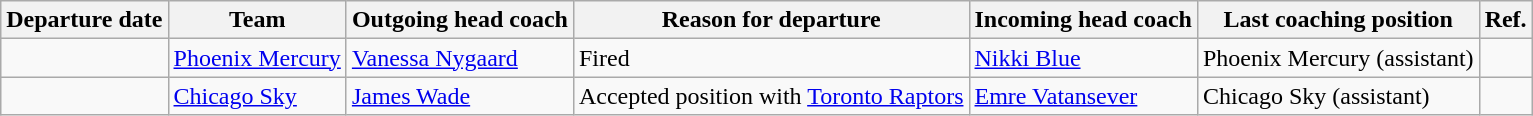<table class="wikitable sortable">
<tr>
<th>Departure date</th>
<th>Team</th>
<th>Outgoing head coach</th>
<th>Reason for departure</th>
<th>Incoming head coach</th>
<th class="unsortable">Last coaching position</th>
<th class="unsortable">Ref.</th>
</tr>
<tr>
<td align=center></td>
<td><a href='#'>Phoenix Mercury</a></td>
<td> <a href='#'>Vanessa Nygaard</a></td>
<td>Fired</td>
<td> <a href='#'>Nikki Blue</a></td>
<td>Phoenix Mercury (assistant)</td>
<td></td>
</tr>
<tr>
<td align=center></td>
<td><a href='#'>Chicago Sky</a></td>
<td> <a href='#'>James Wade</a></td>
<td>Accepted position with <a href='#'>Toronto Raptors</a></td>
<td> <a href='#'>Emre Vatansever</a></td>
<td>Chicago Sky (assistant)</td>
<td></td>
</tr>
</table>
